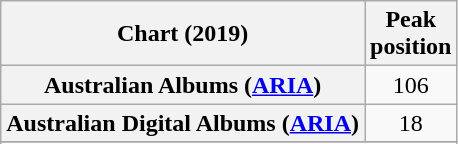<table class="wikitable sortable plainrowheaders" style="text-align:center">
<tr>
<th scope="col">Chart (2019)</th>
<th scope="col">Peak<br>position</th>
</tr>
<tr>
<th scope="row">Australian Albums (<a href='#'>ARIA</a>)</th>
<td>106</td>
</tr>
<tr>
<th scope="row">Australian Digital Albums (<a href='#'>ARIA</a>)</th>
<td>18</td>
</tr>
<tr>
</tr>
<tr>
</tr>
<tr>
</tr>
<tr>
</tr>
</table>
